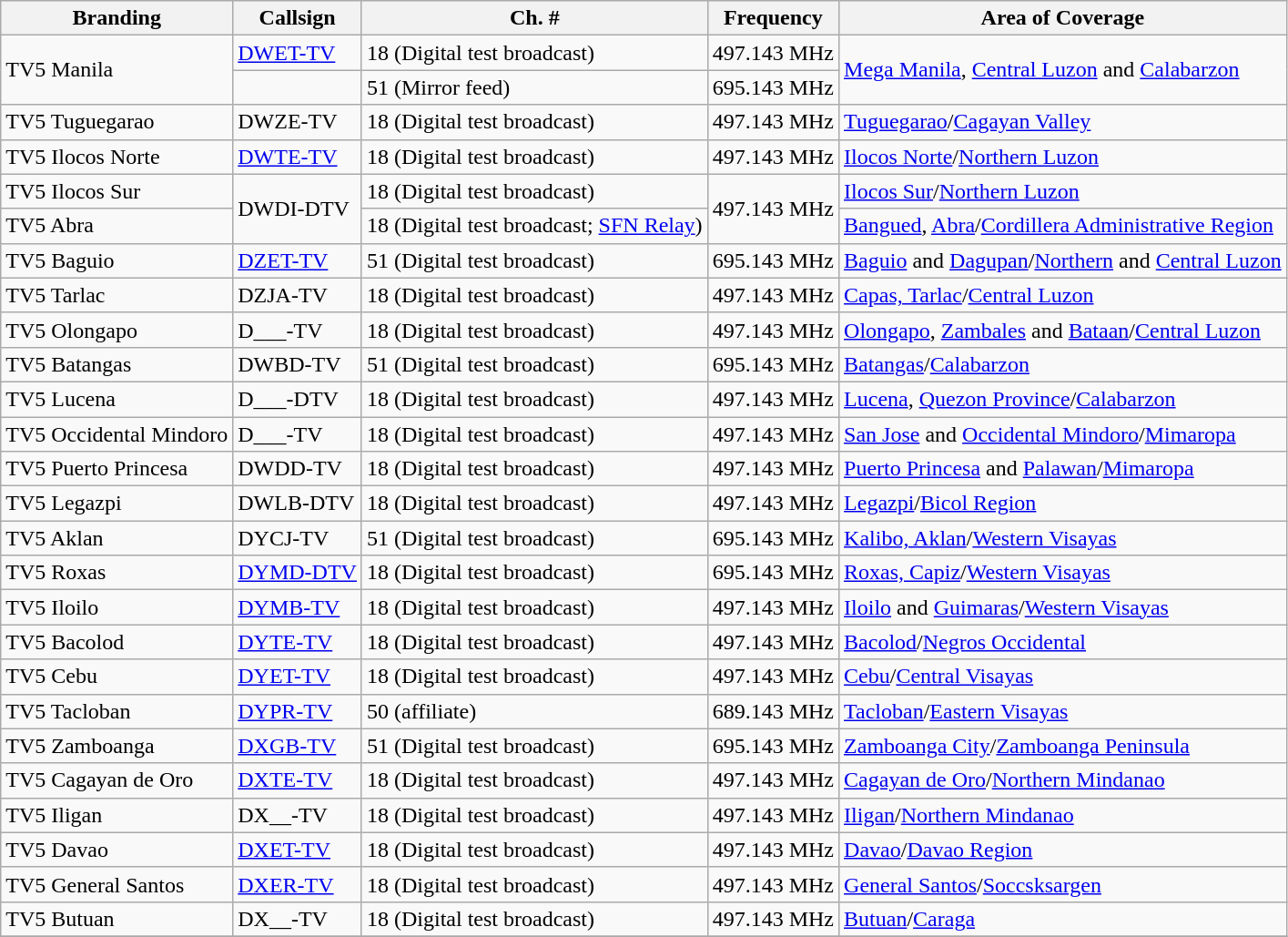<table class="wikitable sortable">
<tr>
<th>Branding</th>
<th>Callsign</th>
<th>Ch. #</th>
<th>Frequency</th>
<th class="unsortable">Area of Coverage</th>
</tr>
<tr>
<td rowspan="2">TV5 Manila</td>
<td><a href='#'>DWET-TV</a></td>
<td>18 (Digital test broadcast)</td>
<td>497.143 MHz</td>
<td rowspan="2"><a href='#'>Mega Manila</a>, <a href='#'>Central Luzon</a> and <a href='#'>Calabarzon</a></td>
</tr>
<tr>
<td></td>
<td>51 (Mirror feed)</td>
<td>695.143 MHz</td>
</tr>
<tr>
<td>TV5 Tuguegarao</td>
<td>DWZE-TV</td>
<td>18 (Digital test broadcast)</td>
<td>497.143 MHz</td>
<td><a href='#'>Tuguegarao</a>/<a href='#'>Cagayan Valley</a></td>
</tr>
<tr>
<td>TV5 Ilocos Norte</td>
<td><a href='#'>DWTE-TV</a></td>
<td>18 (Digital test broadcast)</td>
<td>497.143 MHz</td>
<td><a href='#'>Ilocos Norte</a>/<a href='#'>Northern Luzon</a></td>
</tr>
<tr>
<td>TV5 Ilocos Sur</td>
<td rowspan="2">DWDI-DTV</td>
<td>18 (Digital test broadcast)</td>
<td rowspan="2">497.143 MHz</td>
<td><a href='#'>Ilocos Sur</a>/<a href='#'>Northern Luzon</a></td>
</tr>
<tr>
<td>TV5 Abra</td>
<td>18 (Digital test broadcast; <a href='#'>SFN Relay</a>)</td>
<td><a href='#'>Bangued</a>, <a href='#'>Abra</a>/<a href='#'>Cordillera Administrative Region</a></td>
</tr>
<tr>
<td>TV5 Baguio</td>
<td><a href='#'>DZET-TV</a></td>
<td>51 (Digital test broadcast)</td>
<td>695.143 MHz</td>
<td><a href='#'>Baguio</a> and <a href='#'>Dagupan</a>/<a href='#'>Northern</a> and <a href='#'>Central Luzon</a></td>
</tr>
<tr>
<td>TV5 Tarlac</td>
<td>DZJA-TV</td>
<td>18 (Digital test broadcast)</td>
<td>497.143 MHz</td>
<td><a href='#'>Capas, Tarlac</a>/<a href='#'>Central Luzon</a></td>
</tr>
<tr>
<td>TV5 Olongapo</td>
<td>D___-TV</td>
<td>18 (Digital test broadcast)</td>
<td>497.143 MHz</td>
<td><a href='#'>Olongapo</a>, <a href='#'>Zambales</a> and <a href='#'>Bataan</a>/<a href='#'>Central Luzon</a></td>
</tr>
<tr>
<td>TV5 Batangas</td>
<td>DWBD-TV</td>
<td>51 (Digital test broadcast)</td>
<td>695.143 MHz</td>
<td><a href='#'>Batangas</a>/<a href='#'>Calabarzon</a></td>
</tr>
<tr>
<td>TV5 Lucena</td>
<td>D___-DTV</td>
<td>18 (Digital test broadcast)</td>
<td>497.143 MHz</td>
<td><a href='#'>Lucena</a>, <a href='#'>Quezon Province</a>/<a href='#'>Calabarzon</a></td>
</tr>
<tr>
<td>TV5 Occidental Mindoro</td>
<td>D___-TV</td>
<td>18 (Digital test broadcast)</td>
<td>497.143 MHz</td>
<td><a href='#'>San Jose</a> and <a href='#'>Occidental Mindoro</a>/<a href='#'>Mimaropa</a></td>
</tr>
<tr>
<td>TV5 Puerto Princesa</td>
<td>DWDD-TV</td>
<td>18 (Digital test broadcast)</td>
<td>497.143 MHz</td>
<td><a href='#'>Puerto Princesa</a> and <a href='#'>Palawan</a>/<a href='#'>Mimaropa</a></td>
</tr>
<tr>
<td>TV5 Legazpi</td>
<td>DWLB-DTV</td>
<td>18 (Digital test broadcast)</td>
<td>497.143 MHz</td>
<td><a href='#'>Legazpi</a>/<a href='#'>Bicol Region</a></td>
</tr>
<tr>
<td>TV5 Aklan</td>
<td>DYCJ-TV</td>
<td>51 (Digital test broadcast)</td>
<td>695.143 MHz</td>
<td><a href='#'>Kalibo, Aklan</a>/<a href='#'>Western Visayas</a></td>
</tr>
<tr>
<td>TV5 Roxas</td>
<td><a href='#'>DYMD-DTV</a></td>
<td>18 (Digital test broadcast)</td>
<td>695.143 MHz</td>
<td><a href='#'>Roxas, Capiz</a>/<a href='#'>Western Visayas</a></td>
</tr>
<tr>
<td>TV5 Iloilo</td>
<td><a href='#'>DYMB-TV</a></td>
<td>18 (Digital test broadcast)</td>
<td>497.143 MHz</td>
<td><a href='#'>Iloilo</a> and <a href='#'>Guimaras</a>/<a href='#'>Western Visayas</a></td>
</tr>
<tr>
<td>TV5 Bacolod</td>
<td><a href='#'>DYTE-TV</a></td>
<td>18 (Digital test broadcast)</td>
<td>497.143 MHz</td>
<td><a href='#'>Bacolod</a>/<a href='#'>Negros Occidental</a></td>
</tr>
<tr>
<td>TV5 Cebu</td>
<td><a href='#'>DYET-TV</a></td>
<td>18 (Digital test broadcast)</td>
<td>497.143 MHz</td>
<td><a href='#'>Cebu</a>/<a href='#'>Central Visayas</a></td>
</tr>
<tr>
<td>TV5 Tacloban</td>
<td><a href='#'>DYPR-TV</a></td>
<td>50 (affiliate)</td>
<td>689.143 MHz</td>
<td><a href='#'>Tacloban</a>/<a href='#'>Eastern Visayas</a></td>
</tr>
<tr>
<td>TV5 Zamboanga</td>
<td><a href='#'>DXGB-TV</a></td>
<td>51 (Digital test broadcast)</td>
<td>695.143 MHz</td>
<td><a href='#'>Zamboanga City</a>/<a href='#'>Zamboanga Peninsula</a></td>
</tr>
<tr>
<td>TV5 Cagayan de Oro</td>
<td><a href='#'>DXTE-TV</a></td>
<td>18 (Digital test broadcast)</td>
<td>497.143 MHz</td>
<td><a href='#'>Cagayan de Oro</a>/<a href='#'>Northern Mindanao</a></td>
</tr>
<tr>
<td>TV5 Iligan</td>
<td>DX__-TV</td>
<td>18 (Digital test broadcast)</td>
<td>497.143 MHz</td>
<td><a href='#'>Iligan</a>/<a href='#'>Northern Mindanao</a></td>
</tr>
<tr>
<td>TV5 Davao</td>
<td><a href='#'>DXET-TV</a></td>
<td>18 (Digital test broadcast)</td>
<td>497.143 MHz</td>
<td><a href='#'>Davao</a>/<a href='#'>Davao Region</a></td>
</tr>
<tr>
<td>TV5 General Santos</td>
<td><a href='#'>DXER-TV</a></td>
<td>18 (Digital test broadcast)</td>
<td>497.143 MHz</td>
<td><a href='#'>General Santos</a>/<a href='#'>Soccsksargen</a></td>
</tr>
<tr>
<td>TV5 Butuan</td>
<td>DX__-TV</td>
<td>18 (Digital test broadcast)</td>
<td>497.143 MHz</td>
<td><a href='#'>Butuan</a>/<a href='#'>Caraga</a></td>
</tr>
<tr>
</tr>
</table>
